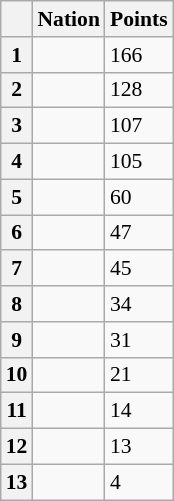<table class="wikitable" style="font-size:90%;">
<tr>
<th></th>
<th>Nation</th>
<th>Points</th>
</tr>
<tr>
<th>1</th>
<td></td>
<td>166</td>
</tr>
<tr>
<th>2</th>
<td></td>
<td>128</td>
</tr>
<tr>
<th>3</th>
<td></td>
<td>107</td>
</tr>
<tr>
<th>4</th>
<td></td>
<td>105</td>
</tr>
<tr>
<th>5</th>
<td></td>
<td>60</td>
</tr>
<tr>
<th>6</th>
<td></td>
<td>47</td>
</tr>
<tr>
<th>7</th>
<td></td>
<td>45</td>
</tr>
<tr>
<th>8</th>
<td></td>
<td>34</td>
</tr>
<tr>
<th>9</th>
<td></td>
<td>31</td>
</tr>
<tr>
<th>10</th>
<td></td>
<td>21</td>
</tr>
<tr>
<th>11</th>
<td></td>
<td>14</td>
</tr>
<tr>
<th>12</th>
<td></td>
<td>13</td>
</tr>
<tr>
<th>13</th>
<td></td>
<td>4</td>
</tr>
</table>
